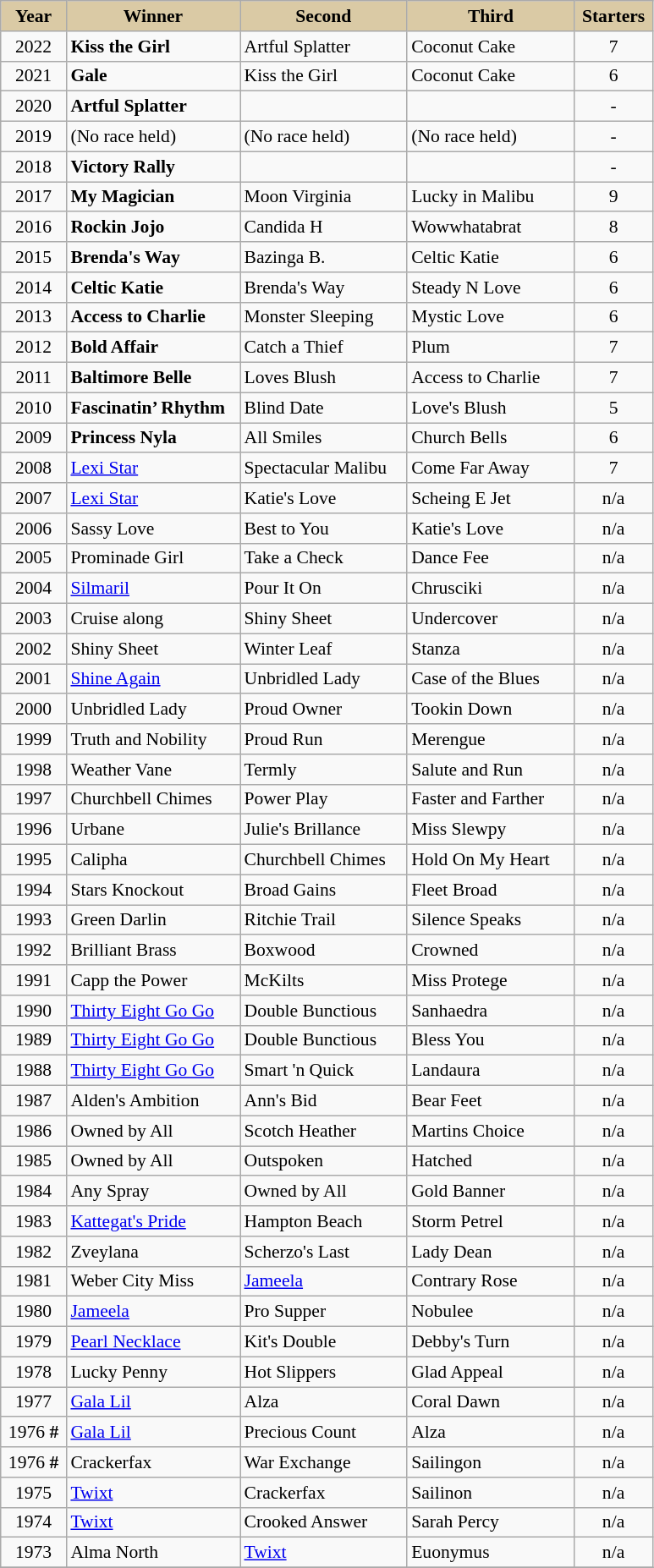<table class = "wikitable sortable" | border="1" cellpadding="0" style="border-collapse: collapse; font-size:90%">
<tr bgcolor="#DACAA5" align="center">
<td width="45px"><strong>Year</strong> <br></td>
<td width="130px"><strong>Winner</strong> <br></td>
<td width="125px"><strong>Second</strong> <br></td>
<td width="125px"><strong>Third</strong> <br></td>
<td width="55px"><strong>Starters</strong></td>
</tr>
<tr>
<td align=center>2022</td>
<td><strong>Kiss the Girl</strong></td>
<td>Artful Splatter</td>
<td>Coconut Cake</td>
<td align=center>7</td>
</tr>
<tr>
<td align=center>2021</td>
<td><strong>Gale</strong></td>
<td>Kiss the Girl</td>
<td>Coconut Cake</td>
<td align=center>6</td>
</tr>
<tr>
<td align=center>2020</td>
<td><strong>Artful Splatter</strong></td>
<td></td>
<td></td>
<td align=center>-</td>
</tr>
<tr>
<td align=center>2019</td>
<td>(No race held)</td>
<td>(No race held)</td>
<td>(No race held)</td>
<td align=center>-</td>
</tr>
<tr>
<td align=center>2018</td>
<td><strong>Victory Rally</strong></td>
<td></td>
<td></td>
<td align=center>-</td>
</tr>
<tr>
<td align=center>2017</td>
<td><strong>My Magician</strong></td>
<td>Moon Virginia</td>
<td>Lucky in Malibu</td>
<td align=center>9</td>
</tr>
<tr>
<td align=center>2016</td>
<td><strong>Rockin Jojo</strong></td>
<td>Candida H</td>
<td>Wowwhatabrat</td>
<td align=center>8</td>
</tr>
<tr>
<td align=center>2015</td>
<td><strong>Brenda's Way</strong></td>
<td>Bazinga B.</td>
<td>Celtic Katie</td>
<td align=center>6</td>
</tr>
<tr>
<td align=center>2014</td>
<td><strong>Celtic Katie</strong></td>
<td>Brenda's Way</td>
<td>Steady N Love</td>
<td align=center>6</td>
</tr>
<tr>
<td align=center>2013</td>
<td><strong>Access to Charlie</strong></td>
<td>Monster Sleeping</td>
<td>Mystic Love</td>
<td align=center>6</td>
</tr>
<tr>
<td align=center>2012</td>
<td><strong>Bold Affair</strong></td>
<td>Catch a Thief</td>
<td>Plum</td>
<td align=center>7</td>
</tr>
<tr>
<td align=center>2011</td>
<td><strong>Baltimore Belle</strong></td>
<td>Loves Blush</td>
<td>Access to Charlie</td>
<td align=center>7</td>
</tr>
<tr>
<td align=center>2010</td>
<td><strong>Fascinatin’ Rhythm</strong></td>
<td>Blind Date</td>
<td>Love's Blush</td>
<td align=center>5</td>
</tr>
<tr>
<td align=center>2009</td>
<td><strong>Princess Nyla</strong></td>
<td>All Smiles</td>
<td>Church Bells</td>
<td align=center>6</td>
</tr>
<tr>
<td align=center>2008</td>
<td><a href='#'>Lexi Star</a></td>
<td>Spectacular Malibu</td>
<td>Come Far Away</td>
<td align=center>7</td>
</tr>
<tr>
<td align=center>2007</td>
<td><a href='#'>Lexi Star</a></td>
<td>Katie's Love</td>
<td>Scheing E Jet</td>
<td align=center>n/a</td>
</tr>
<tr>
<td align=center>2006</td>
<td>Sassy Love</td>
<td>Best to You</td>
<td>Katie's Love</td>
<td align=center>n/a</td>
</tr>
<tr>
<td align=center>2005</td>
<td>Prominade Girl</td>
<td>Take a Check</td>
<td>Dance Fee</td>
<td align=center>n/a</td>
</tr>
<tr>
<td align=center>2004</td>
<td><a href='#'>Silmaril</a></td>
<td>Pour It On</td>
<td>Chrusciki</td>
<td align=center>n/a</td>
</tr>
<tr>
<td align=center>2003</td>
<td>Cruise along</td>
<td>Shiny Sheet</td>
<td>Undercover</td>
<td align=center>n/a</td>
</tr>
<tr>
<td align=center>2002</td>
<td>Shiny Sheet</td>
<td>Winter Leaf</td>
<td>Stanza</td>
<td align=center>n/a</td>
</tr>
<tr>
<td align=center>2001</td>
<td><a href='#'>Shine Again</a></td>
<td>Unbridled Lady</td>
<td>Case of the Blues</td>
<td align=center>n/a</td>
</tr>
<tr>
<td align=center>2000</td>
<td>Unbridled Lady</td>
<td>Proud Owner</td>
<td>Tookin Down</td>
<td align=center>n/a</td>
</tr>
<tr>
<td align=center>1999</td>
<td>Truth and Nobility</td>
<td>Proud Run</td>
<td>Merengue</td>
<td align=center>n/a</td>
</tr>
<tr>
<td align=center>1998</td>
<td>Weather Vane</td>
<td>Termly</td>
<td>Salute and Run</td>
<td align=center>n/a</td>
</tr>
<tr>
<td align=center>1997</td>
<td>Churchbell Chimes</td>
<td>Power Play</td>
<td>Faster and Farther</td>
<td align=center>n/a</td>
</tr>
<tr>
<td align=center>1996</td>
<td>Urbane</td>
<td>Julie's Brillance</td>
<td>Miss Slewpy</td>
<td align=center>n/a</td>
</tr>
<tr>
<td align=center>1995</td>
<td>Calipha</td>
<td>Churchbell Chimes</td>
<td>Hold On My Heart</td>
<td align=center>n/a</td>
</tr>
<tr>
<td align=center>1994</td>
<td>Stars Knockout</td>
<td>Broad Gains</td>
<td>Fleet Broad</td>
<td align=center>n/a</td>
</tr>
<tr>
<td align=center>1993</td>
<td>Green Darlin</td>
<td>Ritchie Trail</td>
<td>Silence Speaks</td>
<td align=center>n/a</td>
</tr>
<tr>
<td align=center>1992</td>
<td>Brilliant Brass</td>
<td>Boxwood</td>
<td>Crowned</td>
<td align=center>n/a</td>
</tr>
<tr>
<td align=center>1991</td>
<td>Capp the Power</td>
<td>McKilts</td>
<td>Miss Protege</td>
<td align=center>n/a</td>
</tr>
<tr>
<td align=center>1990</td>
<td><a href='#'>Thirty Eight Go Go</a></td>
<td>Double Bunctious</td>
<td>Sanhaedra</td>
<td align=center>n/a</td>
</tr>
<tr>
<td align=center>1989</td>
<td><a href='#'>Thirty Eight Go Go</a></td>
<td>Double Bunctious</td>
<td>Bless You</td>
<td align=center>n/a</td>
</tr>
<tr>
<td align=center>1988</td>
<td><a href='#'>Thirty Eight Go Go</a></td>
<td>Smart 'n Quick</td>
<td>Landaura</td>
<td align=center>n/a</td>
</tr>
<tr>
<td align=center>1987</td>
<td>Alden's Ambition</td>
<td>Ann's Bid</td>
<td>Bear Feet</td>
<td align=center>n/a</td>
</tr>
<tr>
<td align=center>1986</td>
<td>Owned by All</td>
<td>Scotch Heather</td>
<td>Martins Choice</td>
<td align=center>n/a</td>
</tr>
<tr>
<td align=center>1985</td>
<td>Owned by All</td>
<td>Outspoken</td>
<td>Hatched</td>
<td align=center>n/a</td>
</tr>
<tr>
<td align=center>1984</td>
<td>Any Spray</td>
<td>Owned by All</td>
<td>Gold Banner</td>
<td align=center>n/a</td>
</tr>
<tr>
<td align=center>1983</td>
<td><a href='#'>Kattegat's Pride</a></td>
<td>Hampton Beach</td>
<td>Storm Petrel</td>
<td align=center>n/a</td>
</tr>
<tr>
<td align=center>1982</td>
<td>Zveylana</td>
<td>Scherzo's Last</td>
<td>Lady Dean</td>
<td align=center>n/a</td>
</tr>
<tr>
<td align=center>1981</td>
<td>Weber City Miss</td>
<td><a href='#'>Jameela</a></td>
<td>Contrary Rose</td>
<td align=center>n/a</td>
</tr>
<tr>
<td align=center>1980</td>
<td><a href='#'>Jameela</a></td>
<td>Pro Supper</td>
<td>Nobulee</td>
<td align=center>n/a</td>
</tr>
<tr>
<td align=center>1979</td>
<td><a href='#'>Pearl Necklace</a></td>
<td>Kit's Double</td>
<td>Debby's Turn</td>
<td align=center>n/a</td>
</tr>
<tr>
<td align=center>1978</td>
<td>Lucky Penny</td>
<td>Hot Slippers</td>
<td>Glad Appeal</td>
<td align=center>n/a</td>
</tr>
<tr>
<td align=center>1977</td>
<td><a href='#'>Gala Lil</a></td>
<td>Alza</td>
<td>Coral Dawn</td>
<td align=center>n/a</td>
</tr>
<tr>
<td align=center>1976 <strong>#</strong></td>
<td><a href='#'>Gala Lil</a></td>
<td>Precious Count</td>
<td>Alza</td>
<td align=center>n/a</td>
</tr>
<tr>
<td align=center>1976 <strong>#</strong></td>
<td>Crackerfax</td>
<td>War Exchange</td>
<td>Sailingon</td>
<td align=center>n/a</td>
</tr>
<tr>
<td align=center>1975</td>
<td><a href='#'>Twixt</a></td>
<td>Crackerfax</td>
<td>Sailinon</td>
<td align=center>n/a</td>
</tr>
<tr>
<td align=center>1974</td>
<td><a href='#'>Twixt</a></td>
<td>Crooked Answer</td>
<td>Sarah Percy</td>
<td align=center>n/a</td>
</tr>
<tr>
<td align=center>1973</td>
<td>Alma North</td>
<td><a href='#'>Twixt</a></td>
<td>Euonymus</td>
<td align=center>n/a</td>
</tr>
<tr>
</tr>
</table>
